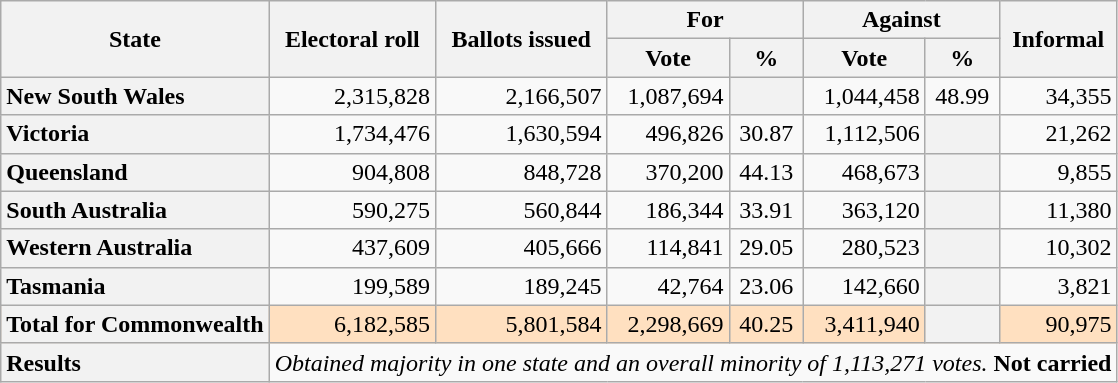<table class="wikitable">
<tr align=center>
<th rowspan="2">State</th>
<th rowspan="2">Electoral roll</th>
<th rowspan="2">Ballots issued</th>
<th align=center colspan="2">For</th>
<th align=center colspan="2">Against</th>
<th align=center rowspan="2">Informal</th>
</tr>
<tr>
<th align=center>Vote</th>
<th align=center>%</th>
<th align=center>Vote</th>
<th align=center>%</th>
</tr>
<tr align="right">
<th style="text-align:left;">New South Wales</th>
<td>2,315,828</td>
<td>2,166,507</td>
<td>1,087,694</td>
<th></th>
<td>1,044,458</td>
<td align="center">48.99</td>
<td>34,355</td>
</tr>
<tr align="right">
<th style="text-align:left;">Victoria</th>
<td>1,734,476</td>
<td>1,630,594</td>
<td>496,826</td>
<td align="center">30.87</td>
<td>1,112,506</td>
<th></th>
<td>21,262</td>
</tr>
<tr align="right">
<th style="text-align:left;">Queensland</th>
<td>904,808</td>
<td>848,728</td>
<td>370,200</td>
<td align="center">44.13</td>
<td>468,673</td>
<th></th>
<td>9,855</td>
</tr>
<tr align="right">
<th style="text-align:left;">South Australia</th>
<td>590,275</td>
<td>560,844</td>
<td>186,344</td>
<td align="center">33.91</td>
<td>363,120</td>
<th></th>
<td>11,380</td>
</tr>
<tr align="right">
<th style="text-align:left;">Western Australia</th>
<td>437,609</td>
<td>405,666</td>
<td>114,841</td>
<td align="center">29.05</td>
<td>280,523</td>
<th></th>
<td>10,302</td>
</tr>
<tr align="right">
<th style="text-align:left;">Tasmania</th>
<td>199,589</td>
<td>189,245</td>
<td>42,764</td>
<td align="center">23.06</td>
<td>142,660</td>
<th></th>
<td>3,821</td>
</tr>
<tr bgcolor="#FFE0C0" align="right">
<th style="text-align:left">Total for Commonwealth</th>
<td>6,182,585</td>
<td>5,801,584</td>
<td>2,298,669</td>
<td align="center">40.25</td>
<td>3,411,940</td>
<th></th>
<td>90,975</td>
</tr>
<tr>
<th style="text-align:left;">Results</th>
<td colSpan="8"><em>Obtained majority in one state and an overall minority of 1,113,271 votes.</em> <strong>Not carried</strong></td>
</tr>
</table>
